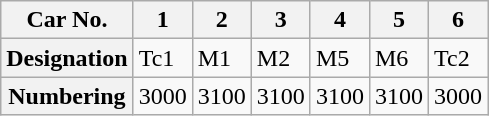<table class="wikitable">
<tr>
<th>Car No.</th>
<th>1</th>
<th>2</th>
<th>3</th>
<th>4</th>
<th>5</th>
<th>6</th>
</tr>
<tr>
<th>Designation</th>
<td>Tc1</td>
<td>M1</td>
<td>M2</td>
<td>M5</td>
<td>M6</td>
<td>Tc2</td>
</tr>
<tr>
<th>Numbering</th>
<td>3000</td>
<td>3100</td>
<td>3100</td>
<td>3100</td>
<td>3100</td>
<td>3000</td>
</tr>
</table>
